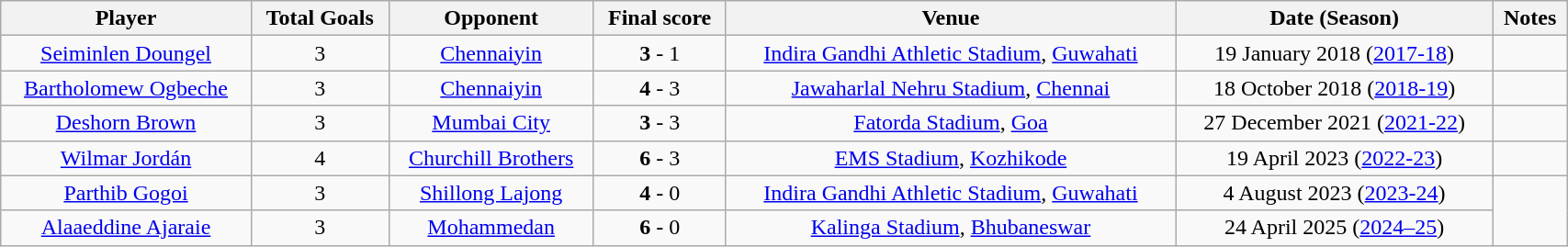<table class="wikitable sortable" style=text-align:center;width:90%>
<tr>
<th>Player</th>
<th>Total Goals</th>
<th>Opponent</th>
<th>Final score</th>
<th>Venue</th>
<th>Date (Season)</th>
<th>Notes</th>
</tr>
<tr>
<td> <a href='#'>Seiminlen Doungel</a></td>
<td>3</td>
<td><a href='#'>Chennaiyin</a></td>
<td><strong>3</strong> - 1</td>
<td><a href='#'>Indira Gandhi Athletic Stadium</a>, <a href='#'>Guwahati</a></td>
<td>19 January 2018 (<a href='#'>2017-18</a>)</td>
<td></td>
</tr>
<tr>
<td> <a href='#'>Bartholomew Ogbeche</a></td>
<td>3</td>
<td><a href='#'>Chennaiyin</a></td>
<td><strong>4</strong> - 3</td>
<td><a href='#'>Jawaharlal Nehru Stadium</a>, <a href='#'>Chennai</a></td>
<td>18 October 2018 (<a href='#'>2018-19</a>)</td>
<td></td>
</tr>
<tr>
<td> <a href='#'>Deshorn Brown</a></td>
<td>3</td>
<td><a href='#'>Mumbai City</a></td>
<td><strong>3</strong> - 3</td>
<td><a href='#'>Fatorda Stadium</a>, <a href='#'>Goa</a></td>
<td>27 December 2021 (<a href='#'>2021-22</a>)</td>
<td></td>
</tr>
<tr>
<td> <a href='#'>Wilmar Jordán</a></td>
<td>4</td>
<td><a href='#'>Churchill Brothers</a></td>
<td><strong>6</strong> - 3</td>
<td><a href='#'>EMS Stadium</a>, <a href='#'>Kozhikode</a></td>
<td>19 April 2023 (<a href='#'>2022-23</a>)</td>
<td></td>
</tr>
<tr>
<td> <a href='#'>Parthib Gogoi</a></td>
<td>3</td>
<td><a href='#'>Shillong Lajong</a></td>
<td><strong>4</strong> - 0</td>
<td><a href='#'>Indira Gandhi Athletic Stadium</a>, <a href='#'>Guwahati</a></td>
<td>4 August 2023 (<a href='#'>2023-24</a>)</td>
</tr>
<tr>
<td> <a href='#'>Alaaeddine Ajaraie</a></td>
<td>3</td>
<td><a href='#'>Mohammedan</a></td>
<td><strong>6</strong> - 0</td>
<td><a href='#'>Kalinga Stadium</a>, <a href='#'>Bhubaneswar</a></td>
<td>24 April 2025 (<a href='#'>2024–25</a>)</td>
</tr>
</table>
